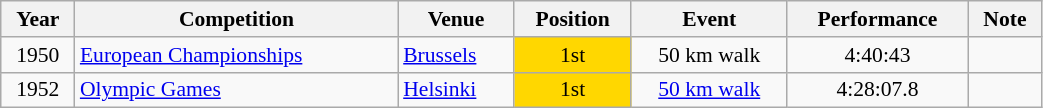<table class="wikitable" width=55% style="font-size:90%; text-align:center;">
<tr>
<th>Year</th>
<th>Competition</th>
<th>Venue</th>
<th>Position</th>
<th>Event</th>
<th>Performance</th>
<th>Note</th>
</tr>
<tr>
<td rowspan=1>1950</td>
<td rowspan=1 align=left><a href='#'>European Championships</a></td>
<td rowspan=1 align=left> <a href='#'>Brussels</a></td>
<td bgcolor=gold>1st</td>
<td>50 km walk</td>
<td>4:40:43</td>
<td></td>
</tr>
<tr>
<td rowspan=1>1952</td>
<td rowspan=1 align=left><a href='#'>Olympic Games</a></td>
<td rowspan=1 align=left> <a href='#'>Helsinki</a></td>
<td bgcolor=gold>1st</td>
<td><a href='#'>50 km walk</a></td>
<td>4:28:07.8</td>
<td></td>
</tr>
</table>
